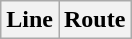<table class="wikitable">
<tr class="hintergrundfarbe6">
<th>Line</th>
<th>Route<br></th>
</tr>
</table>
